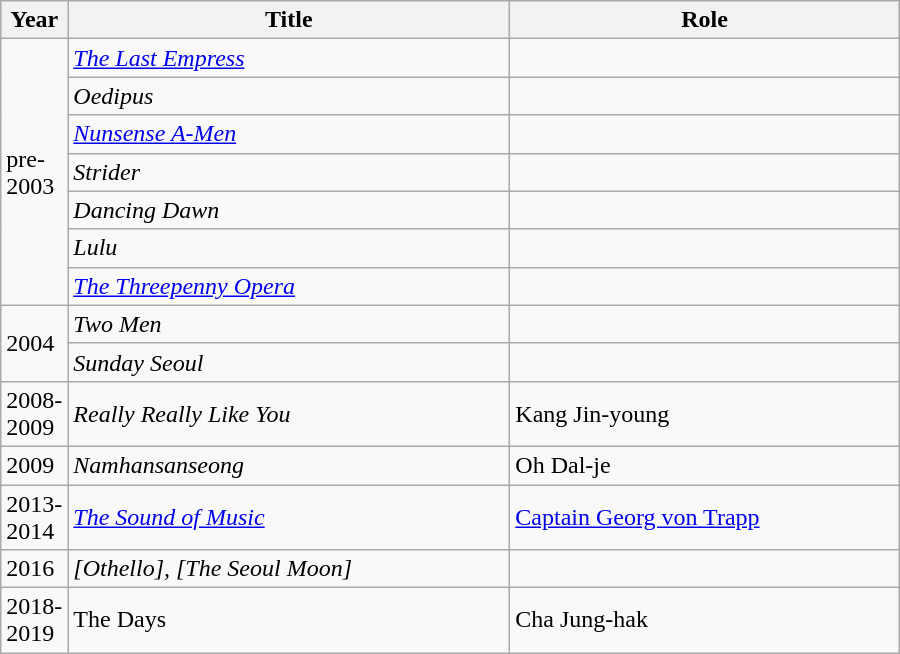<table class="wikitable" style="width:600px">
<tr>
<th width=10>Year</th>
<th>Title</th>
<th>Role</th>
</tr>
<tr>
<td rowspan=7>pre-2003</td>
<td><em><a href='#'>The Last Empress</a></em></td>
<td></td>
</tr>
<tr>
<td><em>Oedipus</em></td>
<td></td>
</tr>
<tr>
<td><em><a href='#'>Nunsense A-Men</a></em></td>
<td></td>
</tr>
<tr>
<td><em>Strider</em></td>
<td></td>
</tr>
<tr>
<td><em>Dancing Dawn</em></td>
<td></td>
</tr>
<tr>
<td><em>Lulu</em></td>
<td></td>
</tr>
<tr>
<td><em><a href='#'>The Threepenny Opera</a></em></td>
<td></td>
</tr>
<tr>
<td rowspan=2>2004</td>
<td><em>Two Men</em></td>
<td></td>
</tr>
<tr>
<td><em>Sunday Seoul</em></td>
<td></td>
</tr>
<tr>
<td>2008-2009</td>
<td><em>Really Really Like You</em></td>
<td>Kang Jin-young</td>
</tr>
<tr>
<td>2009</td>
<td><em>Namhansanseong</em></td>
<td>Oh Dal-je</td>
</tr>
<tr>
<td>2013-2014</td>
<td><em><a href='#'>The Sound of Music</a></em></td>
<td><a href='#'>Captain Georg von Trapp</a></td>
</tr>
<tr>
<td>2016</td>
<td><em>[Othello], [The Seoul Moon]</em></td>
<td></td>
</tr>
<tr>
<td>2018-2019</td>
<td>The Days</td>
<td>Cha Jung-hak</td>
</tr>
</table>
